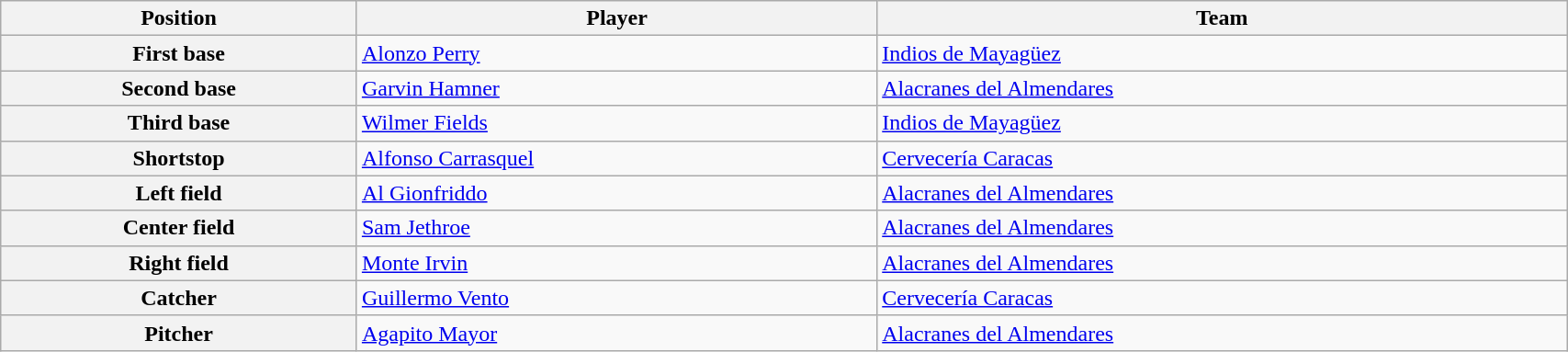<table class="wikitable plainrowheaders" style="border-collapse:collapse; width:90%">
<tr>
<th>Position</th>
<th>Player</th>
<th>Team</th>
</tr>
<tr>
<th scope="row"><strong>First base</strong></th>
<td> <a href='#'>Alonzo Perry</a></td>
<td> <a href='#'>Indios de Mayagüez</a></td>
</tr>
<tr>
<th scope="row"><strong>Second base</strong></th>
<td> <a href='#'>Garvin Hamner</a></td>
<td> <a href='#'>Alacranes del Almendares</a></td>
</tr>
<tr>
<th scope="row"><strong>Third base</strong></th>
<td> <a href='#'>Wilmer Fields</a></td>
<td> <a href='#'>Indios de Mayagüez</a></td>
</tr>
<tr>
<th scope="row"><strong>Shortstop</strong></th>
<td> <a href='#'>Alfonso Carrasquel</a></td>
<td> <a href='#'>Cervecería Caracas</a></td>
</tr>
<tr>
<th scope="row"><strong>Left field</strong></th>
<td> <a href='#'>Al Gionfriddo</a></td>
<td> <a href='#'>Alacranes del Almendares</a></td>
</tr>
<tr>
<th scope="row"><strong>Center field</strong></th>
<td> <a href='#'>Sam Jethroe</a></td>
<td> <a href='#'>Alacranes del Almendares</a></td>
</tr>
<tr>
<th scope="row"><strong>Right field</strong></th>
<td> <a href='#'>Monte Irvin</a></td>
<td> <a href='#'>Alacranes del Almendares</a></td>
</tr>
<tr>
<th scope="row"><strong>Catcher</strong></th>
<td> <a href='#'>Guillermo Vento</a></td>
<td> <a href='#'>Cervecería Caracas</a></td>
</tr>
<tr>
<th scope="row"><strong>Pitcher</strong></th>
<td> <a href='#'>Agapito Mayor</a></td>
<td> <a href='#'>Alacranes del Almendares</a></td>
</tr>
</table>
